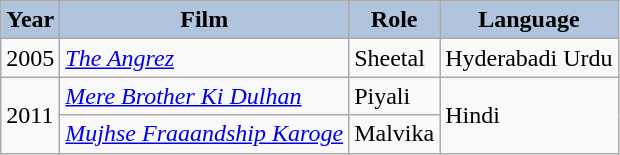<table class="wikitable">
<tr style="text-align:center;">
<th style="background:#B0C4DE;">Year</th>
<th style="background:#B0C4DE;">Film</th>
<th style="background:#B0C4DE;">Role</th>
<th style="background:#B0C4DE;">Language</th>
</tr>
<tr>
<td>2005</td>
<td><em><a href='#'>The Angrez</a></em></td>
<td>Sheetal</td>
<td>Hyderabadi Urdu</td>
</tr>
<tr>
<td rowspan="3">2011</td>
<td><em><a href='#'>Mere Brother Ki Dulhan</a></em></td>
<td>Piyali</td>
<td rowspan="2">Hindi</td>
</tr>
<tr>
<td><em><a href='#'>Mujhse Fraaandship Karoge</a></em></td>
<td>Malvika</td>
</tr>
</table>
